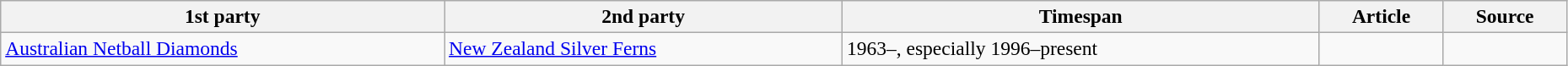<table class="wikitable"  style="font-size:98%; width:98%;">
<tr>
<th>1st party</th>
<th>2nd party</th>
<th>Timespan</th>
<th>Article</th>
<th class="unsortable">Source</th>
</tr>
<tr>
<td> <a href='#'>Australian Netball Diamonds</a></td>
<td> <a href='#'>New Zealand Silver Ferns</a></td>
<td>1963–, especially 1996–present</td>
<td></td>
<td></td>
</tr>
</table>
